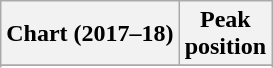<table class="wikitable sortable plainrowheaders" style="text-align:center;">
<tr>
<th scope="col">Chart (2017–18)</th>
<th scope="col">Peak<br>position</th>
</tr>
<tr>
</tr>
<tr>
</tr>
<tr>
</tr>
<tr>
</tr>
</table>
